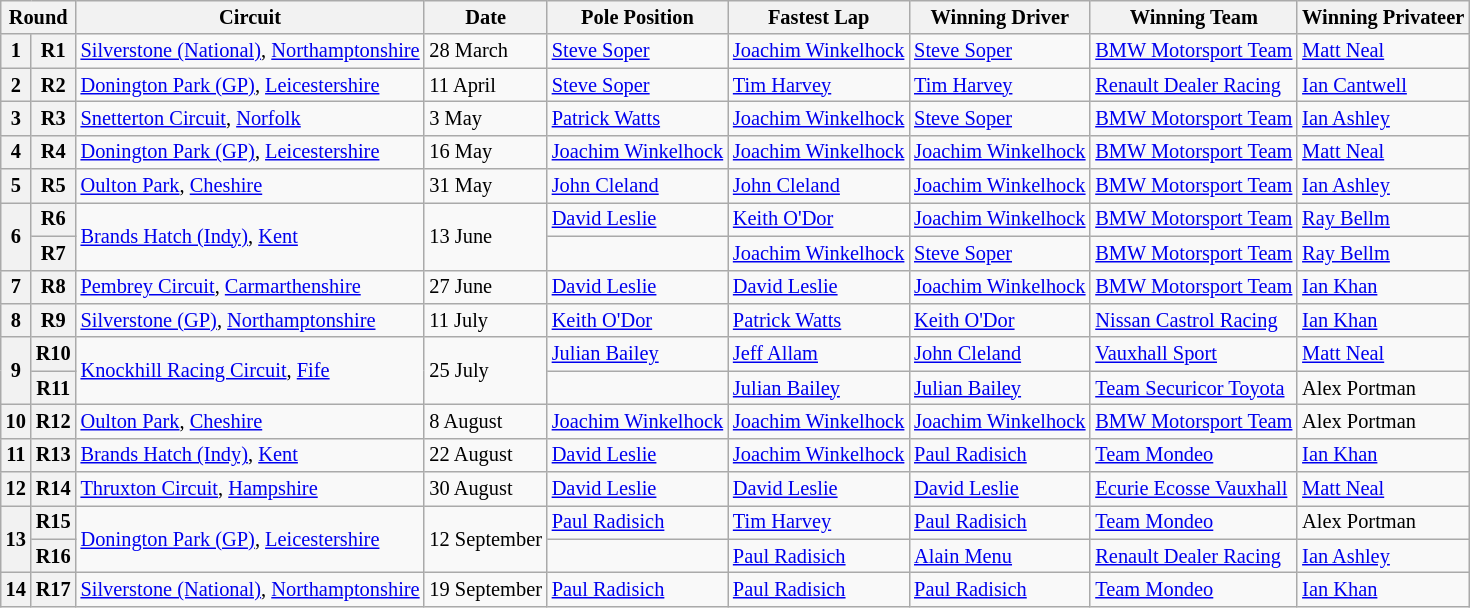<table class="wikitable" style="font-size: 85%">
<tr>
<th colspan=2>Round</th>
<th>Circuit</th>
<th>Date</th>
<th>Pole Position</th>
<th>Fastest Lap</th>
<th>Winning Driver</th>
<th>Winning Team</th>
<th>Winning Privateer</th>
</tr>
<tr>
<th>1</th>
<th>R1</th>
<td nowrap><a href='#'>Silverstone (National)</a>, <a href='#'>Northamptonshire</a></td>
<td>28 March</td>
<td> <a href='#'>Steve Soper</a></td>
<td> <a href='#'>Joachim Winkelhock</a></td>
<td> <a href='#'>Steve Soper</a></td>
<td><a href='#'>BMW Motorsport Team</a></td>
<td> <a href='#'>Matt Neal</a></td>
</tr>
<tr>
<th>2</th>
<th>R2</th>
<td><a href='#'>Donington Park (GP)</a>, <a href='#'>Leicestershire</a></td>
<td>11 April</td>
<td> <a href='#'>Steve Soper</a></td>
<td> <a href='#'>Tim Harvey</a></td>
<td> <a href='#'>Tim Harvey</a></td>
<td><a href='#'>Renault Dealer Racing</a></td>
<td> <a href='#'>Ian Cantwell</a></td>
</tr>
<tr>
<th>3</th>
<th>R3</th>
<td><a href='#'>Snetterton Circuit</a>, <a href='#'>Norfolk</a></td>
<td>3 May</td>
<td> <a href='#'>Patrick Watts</a></td>
<td> <a href='#'>Joachim Winkelhock</a></td>
<td> <a href='#'>Steve Soper</a></td>
<td><a href='#'>BMW Motorsport Team</a></td>
<td> <a href='#'>Ian Ashley</a></td>
</tr>
<tr>
<th>4</th>
<th>R4</th>
<td><a href='#'>Donington Park (GP)</a>, <a href='#'>Leicestershire</a></td>
<td>16 May</td>
<td nowrap> <a href='#'>Joachim Winkelhock</a></td>
<td nowrap> <a href='#'>Joachim Winkelhock</a></td>
<td nowrap> <a href='#'>Joachim Winkelhock</a></td>
<td nowrap><a href='#'>BMW Motorsport Team</a></td>
<td> <a href='#'>Matt Neal</a></td>
</tr>
<tr>
<th>5</th>
<th>R5</th>
<td><a href='#'>Oulton Park</a>, <a href='#'>Cheshire</a></td>
<td>31 May</td>
<td> <a href='#'>John Cleland</a></td>
<td> <a href='#'>John Cleland</a></td>
<td> <a href='#'>Joachim Winkelhock</a></td>
<td><a href='#'>BMW Motorsport Team</a></td>
<td> <a href='#'>Ian Ashley</a></td>
</tr>
<tr>
<th rowspan=2>6</th>
<th>R6</th>
<td rowspan=2><a href='#'>Brands Hatch (Indy)</a>, <a href='#'>Kent</a></td>
<td rowspan=2>13 June</td>
<td> <a href='#'>David Leslie</a></td>
<td> <a href='#'>Keith O'Dor</a></td>
<td> <a href='#'>Joachim Winkelhock</a></td>
<td><a href='#'>BMW Motorsport Team</a></td>
<td> <a href='#'>Ray Bellm</a></td>
</tr>
<tr>
<th>R7</th>
<td></td>
<td> <a href='#'>Joachim Winkelhock</a></td>
<td> <a href='#'>Steve Soper</a></td>
<td><a href='#'>BMW Motorsport Team</a></td>
<td> <a href='#'>Ray Bellm</a></td>
</tr>
<tr>
<th>7</th>
<th>R8</th>
<td><a href='#'>Pembrey Circuit</a>, <a href='#'>Carmarthenshire</a></td>
<td>27 June</td>
<td> <a href='#'>David Leslie</a></td>
<td> <a href='#'>David Leslie</a></td>
<td> <a href='#'>Joachim Winkelhock</a></td>
<td><a href='#'>BMW Motorsport Team</a></td>
<td> <a href='#'>Ian Khan</a></td>
</tr>
<tr>
<th>8</th>
<th>R9</th>
<td><a href='#'>Silverstone (GP)</a>, <a href='#'>Northamptonshire</a></td>
<td>11 July</td>
<td> <a href='#'>Keith O'Dor</a></td>
<td> <a href='#'>Patrick Watts</a></td>
<td> <a href='#'>Keith O'Dor</a></td>
<td><a href='#'>Nissan Castrol Racing</a></td>
<td> <a href='#'>Ian Khan</a></td>
</tr>
<tr>
<th rowspan=2>9</th>
<th>R10</th>
<td rowspan=2><a href='#'>Knockhill Racing Circuit</a>, <a href='#'>Fife</a></td>
<td rowspan=2>25 July</td>
<td> <a href='#'>Julian Bailey</a></td>
<td> <a href='#'>Jeff Allam</a></td>
<td> <a href='#'>John Cleland</a></td>
<td><a href='#'>Vauxhall Sport</a></td>
<td> <a href='#'>Matt Neal</a></td>
</tr>
<tr>
<th>R11</th>
<td></td>
<td> <a href='#'>Julian Bailey</a></td>
<td> <a href='#'>Julian Bailey</a></td>
<td><a href='#'>Team Securicor Toyota</a></td>
<td> Alex Portman</td>
</tr>
<tr>
<th>10</th>
<th>R12</th>
<td><a href='#'>Oulton Park</a>, <a href='#'>Cheshire</a></td>
<td>8 August</td>
<td> <a href='#'>Joachim Winkelhock</a></td>
<td> <a href='#'>Joachim Winkelhock</a></td>
<td> <a href='#'>Joachim Winkelhock</a></td>
<td><a href='#'>BMW Motorsport Team</a></td>
<td> Alex Portman</td>
</tr>
<tr>
<th>11</th>
<th>R13</th>
<td><a href='#'>Brands Hatch (Indy)</a>, <a href='#'>Kent</a></td>
<td>22 August</td>
<td> <a href='#'>David Leslie</a></td>
<td> <a href='#'>Joachim Winkelhock</a></td>
<td> <a href='#'>Paul Radisich</a></td>
<td><a href='#'>Team Mondeo</a></td>
<td> <a href='#'>Ian Khan</a></td>
</tr>
<tr>
<th>12</th>
<th>R14</th>
<td><a href='#'>Thruxton Circuit</a>, <a href='#'>Hampshire</a></td>
<td>30 August</td>
<td> <a href='#'>David Leslie</a></td>
<td> <a href='#'>David Leslie</a></td>
<td> <a href='#'>David Leslie</a></td>
<td nowrap><a href='#'>Ecurie Ecosse Vauxhall</a></td>
<td> <a href='#'>Matt Neal</a></td>
</tr>
<tr>
<th rowspan=2>13</th>
<th>R15</th>
<td rowspan=2><a href='#'>Donington Park (GP)</a>, <a href='#'>Leicestershire</a></td>
<td rowspan=2>12 September</td>
<td> <a href='#'>Paul Radisich</a></td>
<td> <a href='#'>Tim Harvey</a></td>
<td> <a href='#'>Paul Radisich</a></td>
<td><a href='#'>Team Mondeo</a></td>
<td nowrap> Alex Portman</td>
</tr>
<tr>
<th>R16</th>
<td></td>
<td> <a href='#'>Paul Radisich</a></td>
<td> <a href='#'>Alain Menu</a></td>
<td><a href='#'>Renault Dealer Racing</a></td>
<td> <a href='#'>Ian Ashley</a></td>
</tr>
<tr>
<th>14</th>
<th>R17</th>
<td><a href='#'>Silverstone (National)</a>, <a href='#'>Northamptonshire</a></td>
<td nowrap>19 September</td>
<td> <a href='#'>Paul Radisich</a></td>
<td> <a href='#'>Paul Radisich</a></td>
<td> <a href='#'>Paul Radisich</a></td>
<td><a href='#'>Team Mondeo</a></td>
<td> <a href='#'>Ian Khan</a></td>
</tr>
</table>
